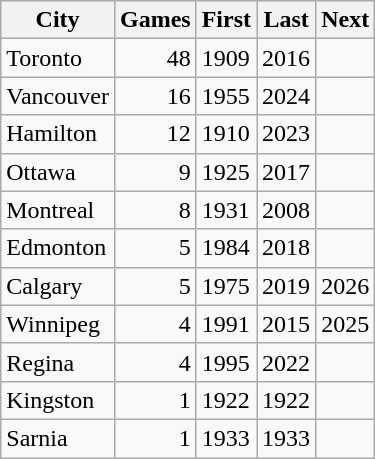<table class="wikitable sortable">
<tr>
<th scope=col>City</th>
<th scope=col>Games</th>
<th scope=col>First</th>
<th scope=col>Last</th>
<th scope=col>Next</th>
</tr>
<tr>
<td>Toronto</td>
<td style="text-align: right">48</td>
<td>1909</td>
<td>2016</td>
<td></td>
</tr>
<tr>
<td>Vancouver</td>
<td style="text-align: right">16</td>
<td>1955</td>
<td>2024</td>
<td></td>
</tr>
<tr>
<td>Hamilton</td>
<td style="text-align: right">12</td>
<td>1910</td>
<td>2023</td>
<td></td>
</tr>
<tr>
<td>Ottawa</td>
<td style="text-align: right">9</td>
<td>1925</td>
<td>2017</td>
<td></td>
</tr>
<tr>
<td>Montreal</td>
<td style="text-align: right">8</td>
<td>1931</td>
<td>2008</td>
<td></td>
</tr>
<tr>
<td>Edmonton</td>
<td style="text-align: right">5</td>
<td>1984</td>
<td>2018</td>
<td></td>
</tr>
<tr>
<td>Calgary</td>
<td style="text-align: right">5</td>
<td>1975</td>
<td>2019</td>
<td>2026</td>
</tr>
<tr>
<td>Winnipeg</td>
<td style="text-align: right">4</td>
<td>1991</td>
<td>2015</td>
<td>2025</td>
</tr>
<tr>
<td>Regina</td>
<td style="text-align: right">4</td>
<td>1995</td>
<td>2022</td>
<td></td>
</tr>
<tr>
<td>Kingston</td>
<td style="text-align: right">1</td>
<td>1922</td>
<td>1922</td>
<td></td>
</tr>
<tr>
<td>Sarnia</td>
<td style="text-align: right">1</td>
<td>1933</td>
<td>1933</td>
<td></td>
</tr>
</table>
